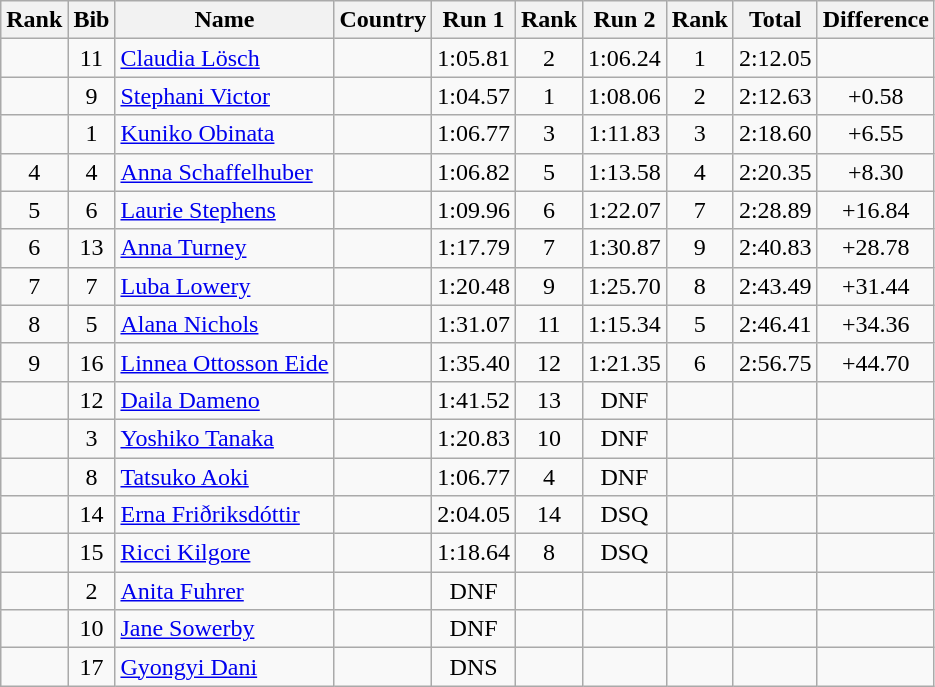<table class="wikitable sortable" style="text-align:center">
<tr>
<th>Rank</th>
<th>Bib</th>
<th>Name</th>
<th>Country</th>
<th>Run 1</th>
<th>Rank</th>
<th>Run 2</th>
<th>Rank</th>
<th>Total</th>
<th>Difference</th>
</tr>
<tr>
<td></td>
<td>11</td>
<td align=left><a href='#'>Claudia Lösch</a></td>
<td align=left></td>
<td>1:05.81</td>
<td>2</td>
<td>1:06.24</td>
<td>1</td>
<td>2:12.05</td>
<td></td>
</tr>
<tr>
<td></td>
<td>9</td>
<td align=left><a href='#'>Stephani Victor</a></td>
<td align=left></td>
<td>1:04.57</td>
<td>1</td>
<td>1:08.06</td>
<td>2</td>
<td>2:12.63</td>
<td>+0.58</td>
</tr>
<tr>
<td></td>
<td>1</td>
<td align=left><a href='#'>Kuniko Obinata</a></td>
<td align=left></td>
<td>1:06.77</td>
<td>3</td>
<td>1:11.83</td>
<td>3</td>
<td>2:18.60</td>
<td>+6.55</td>
</tr>
<tr>
<td>4</td>
<td>4</td>
<td align=left><a href='#'>Anna Schaffelhuber</a></td>
<td align=left></td>
<td>1:06.82</td>
<td>5</td>
<td>1:13.58</td>
<td>4</td>
<td>2:20.35</td>
<td>+8.30</td>
</tr>
<tr>
<td>5</td>
<td>6</td>
<td align=left><a href='#'>Laurie Stephens</a></td>
<td align=left></td>
<td>1:09.96</td>
<td>6</td>
<td>1:22.07</td>
<td>7</td>
<td>2:28.89</td>
<td>+16.84</td>
</tr>
<tr>
<td>6</td>
<td>13</td>
<td align=left><a href='#'>Anna Turney</a></td>
<td align=left></td>
<td>1:17.79</td>
<td>7</td>
<td>1:30.87</td>
<td>9</td>
<td>2:40.83</td>
<td>+28.78</td>
</tr>
<tr>
<td>7</td>
<td>7</td>
<td align=left><a href='#'>Luba Lowery</a></td>
<td align=left></td>
<td>1:20.48</td>
<td>9</td>
<td>1:25.70</td>
<td>8</td>
<td>2:43.49</td>
<td>+31.44</td>
</tr>
<tr>
<td>8</td>
<td>5</td>
<td align=left><a href='#'>Alana Nichols</a></td>
<td align=left></td>
<td>1:31.07</td>
<td>11</td>
<td>1:15.34</td>
<td>5</td>
<td>2:46.41</td>
<td>+34.36</td>
</tr>
<tr>
<td>9</td>
<td>16</td>
<td align=left><a href='#'>Linnea Ottosson Eide</a></td>
<td align=left></td>
<td>1:35.40</td>
<td>12</td>
<td>1:21.35</td>
<td>6</td>
<td>2:56.75</td>
<td>+44.70</td>
</tr>
<tr>
<td></td>
<td>12</td>
<td align=left><a href='#'>Daila Dameno</a></td>
<td align=left></td>
<td>1:41.52</td>
<td>13</td>
<td>DNF</td>
<td></td>
<td></td>
<td></td>
</tr>
<tr>
<td></td>
<td>3</td>
<td align=left><a href='#'>Yoshiko Tanaka</a></td>
<td align=left></td>
<td>1:20.83</td>
<td>10</td>
<td>DNF</td>
<td></td>
<td></td>
<td></td>
</tr>
<tr>
<td></td>
<td>8</td>
<td align=left><a href='#'>Tatsuko Aoki</a></td>
<td align=left></td>
<td>1:06.77</td>
<td>4</td>
<td>DNF</td>
<td></td>
<td></td>
<td></td>
</tr>
<tr>
<td></td>
<td>14</td>
<td align=left><a href='#'>Erna Friðriksdóttir</a></td>
<td align=left></td>
<td>2:04.05</td>
<td>14</td>
<td>DSQ</td>
<td></td>
<td></td>
<td></td>
</tr>
<tr>
<td></td>
<td>15</td>
<td align=left><a href='#'>Ricci Kilgore</a></td>
<td align=left></td>
<td>1:18.64</td>
<td>8</td>
<td>DSQ</td>
<td></td>
<td></td>
<td></td>
</tr>
<tr>
<td></td>
<td>2</td>
<td align=left><a href='#'>Anita Fuhrer</a></td>
<td align=left></td>
<td>DNF</td>
<td></td>
<td></td>
<td></td>
<td></td>
<td></td>
</tr>
<tr>
<td></td>
<td>10</td>
<td align=left><a href='#'>Jane Sowerby</a></td>
<td align=left></td>
<td>DNF</td>
<td></td>
<td></td>
<td></td>
<td></td>
<td></td>
</tr>
<tr>
<td></td>
<td>17</td>
<td align=left><a href='#'>Gyongyi Dani</a></td>
<td align=left></td>
<td>DNS</td>
<td></td>
<td></td>
<td></td>
<td></td>
<td></td>
</tr>
</table>
